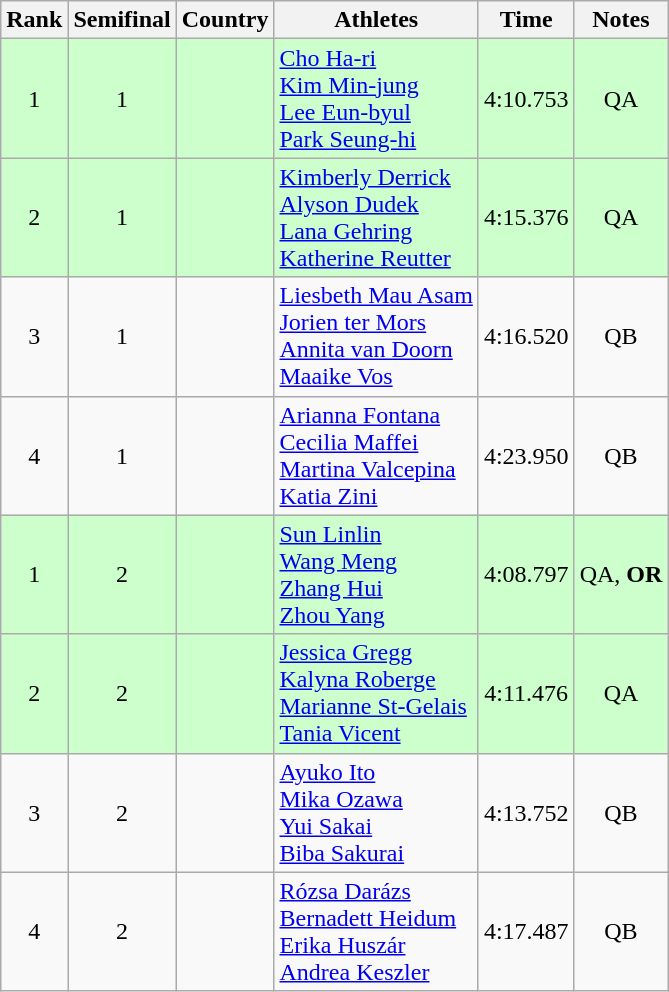<table class="wikitable sortable" style="text-align:center">
<tr>
<th>Rank</th>
<th>Semifinal</th>
<th>Country</th>
<th>Athletes</th>
<th>Time</th>
<th>Notes</th>
</tr>
<tr bgcolor=ccffcc>
<td>1</td>
<td>1</td>
<td align=left></td>
<td align=left><a href='#'>Cho Ha-ri</a> <br> <a href='#'>Kim Min-jung</a> <br> <a href='#'>Lee Eun-byul</a> <br> <a href='#'>Park Seung-hi</a></td>
<td>4:10.753</td>
<td>QA</td>
</tr>
<tr bgcolor=ccffcc>
<td>2</td>
<td>1</td>
<td align=left></td>
<td align=left><a href='#'>Kimberly Derrick</a> <br> <a href='#'>Alyson Dudek</a> <br> <a href='#'>Lana Gehring</a> <br> <a href='#'>Katherine Reutter</a></td>
<td>4:15.376</td>
<td>QA</td>
</tr>
<tr>
<td>3</td>
<td>1</td>
<td align=left></td>
<td align=left><a href='#'>Liesbeth Mau Asam</a> <br> <a href='#'>Jorien ter Mors</a> <br> <a href='#'>Annita van Doorn</a> <br> <a href='#'>Maaike Vos</a></td>
<td>4:16.520</td>
<td>QB</td>
</tr>
<tr>
<td>4</td>
<td>1</td>
<td align=left></td>
<td align=left><a href='#'>Arianna Fontana</a> <br> <a href='#'>Cecilia Maffei</a> <br> <a href='#'>Martina Valcepina</a> <br> <a href='#'>Katia Zini</a></td>
<td>4:23.950</td>
<td>QB</td>
</tr>
<tr bgcolor=ccffcc>
<td>1</td>
<td>2</td>
<td align=left></td>
<td align=left><a href='#'>Sun Linlin</a> <br> <a href='#'>Wang Meng</a> <br> <a href='#'>Zhang Hui</a> <br> <a href='#'>Zhou Yang</a></td>
<td>4:08.797</td>
<td>QA, <strong>OR</strong></td>
</tr>
<tr bgcolor=ccffcc>
<td>2</td>
<td>2</td>
<td align=left></td>
<td align=left><a href='#'>Jessica Gregg</a> <br> <a href='#'>Kalyna Roberge</a> <br> <a href='#'>Marianne St-Gelais</a> <br> <a href='#'>Tania Vicent</a></td>
<td>4:11.476</td>
<td>QA</td>
</tr>
<tr>
<td>3</td>
<td>2</td>
<td align=left></td>
<td align=left><a href='#'>Ayuko Ito</a> <br> <a href='#'>Mika Ozawa</a> <br> <a href='#'>Yui Sakai</a> <br> <a href='#'>Biba Sakurai</a></td>
<td>4:13.752</td>
<td>QB</td>
</tr>
<tr>
<td>4</td>
<td>2</td>
<td align=left></td>
<td align=left><a href='#'>Rózsa Darázs</a> <br> <a href='#'>Bernadett Heidum</a> <br> <a href='#'>Erika Huszár</a> <br> <a href='#'>Andrea Keszler</a></td>
<td>4:17.487</td>
<td>QB</td>
</tr>
</table>
